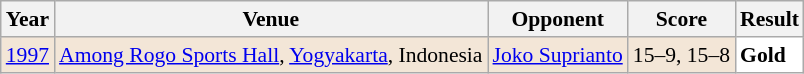<table class="sortable wikitable" style="font-size: 90%;">
<tr>
<th>Year</th>
<th>Venue</th>
<th>Opponent</th>
<th>Score</th>
<th>Result</th>
</tr>
<tr style="background:#F3E6D7">
<td align="center"><a href='#'>1997</a></td>
<td align="left"><a href='#'>Among Rogo Sports Hall</a>, <a href='#'>Yogyakarta</a>, Indonesia</td>
<td align="left"> <a href='#'>Joko Suprianto</a></td>
<td align="left">15–9, 15–8</td>
<td style="text-align:left; background:white"> <strong>Gold</strong></td>
</tr>
</table>
